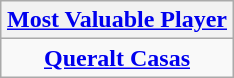<table class=wikitable style="text-align:center; margin:auto">
<tr>
<th><a href='#'>Most Valuable Player</a></th>
</tr>
<tr>
<td><strong> <a href='#'>Queralt Casas</a></strong></td>
</tr>
</table>
